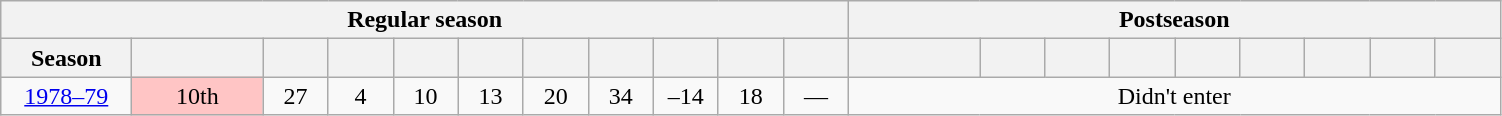<table class="wikitable">
<tr>
<th colspan="11">Regular season</th>
<th colspan="9">Postseason</th>
</tr>
<tr>
<th width="80">Season</th>
<th width="80"></th>
<th width="36"></th>
<th width="36"></th>
<th width="36"></th>
<th width="36"></th>
<th width="36"></th>
<th width="36"></th>
<th width="36"></th>
<th width="36"></th>
<th width="36"></th>
<th width="80"></th>
<th width="36"></th>
<th width="36"></th>
<th width="36"></th>
<th width="36"></th>
<th width="36"></th>
<th width="36"></th>
<th width="36"></th>
<th width="36"></th>
</tr>
<tr align="center">
<td><a href='#'>1978–79</a></td>
<td bgcolor="FFC5C5">10th</td>
<td>27</td>
<td>4</td>
<td>10</td>
<td>13</td>
<td>20</td>
<td>34</td>
<td>–14</td>
<td>18</td>
<td>—</td>
<td colspan="9">Didn't enter</td>
</tr>
</table>
